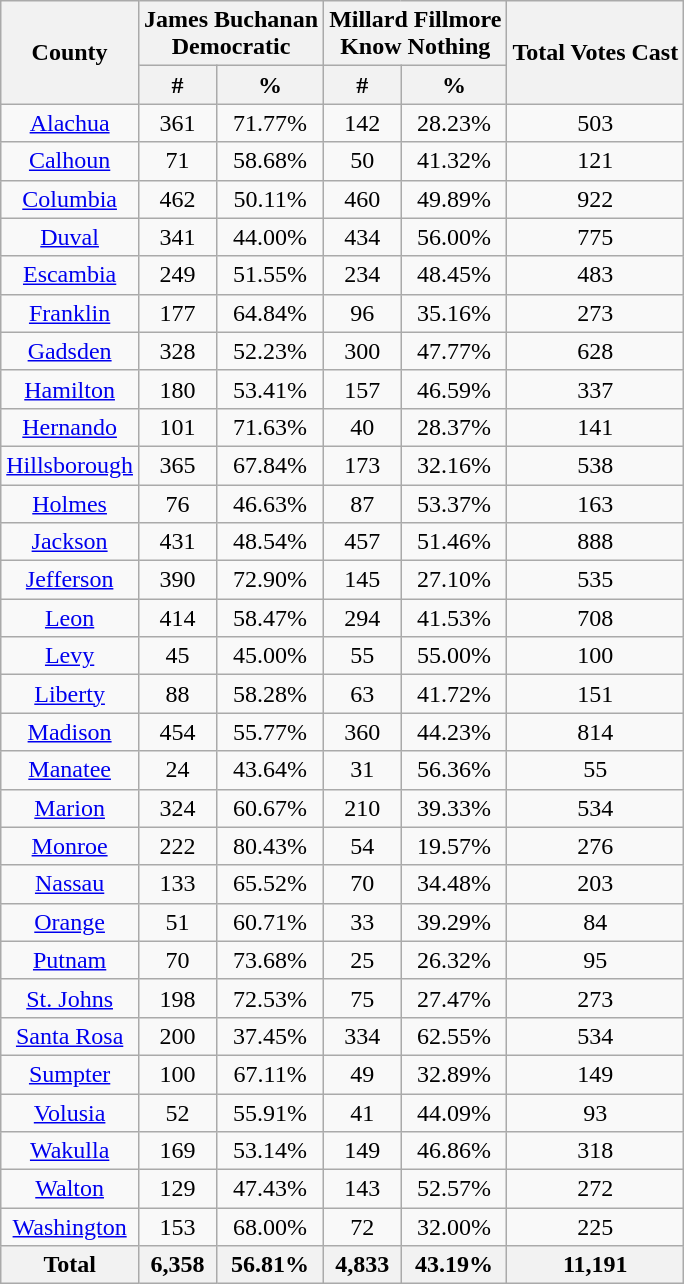<table class="wikitable sortable">
<tr>
<th rowspan="2">County</th>
<th colspan="2">James Buchanan<br>Democratic</th>
<th colspan="2">Millard Fillmore<br>Know Nothing</th>
<th rowspan="2">Total Votes Cast</th>
</tr>
<tr style="text-align:center;">
<th>#</th>
<th>%</th>
<th>#</th>
<th>%</th>
</tr>
<tr style="text-align:center;">
<td><a href='#'>Alachua</a></td>
<td>361</td>
<td>71.77%</td>
<td>142</td>
<td>28.23%</td>
<td>503</td>
</tr>
<tr style="text-align:center;">
<td><a href='#'>Calhoun</a></td>
<td>71</td>
<td>58.68%</td>
<td>50</td>
<td>41.32%</td>
<td>121</td>
</tr>
<tr style="text-align:center;">
<td><a href='#'>Columbia</a></td>
<td>462</td>
<td>50.11%</td>
<td>460</td>
<td>49.89%</td>
<td>922</td>
</tr>
<tr style="text-align:center;">
<td><a href='#'>Duval</a></td>
<td>341</td>
<td>44.00%</td>
<td>434</td>
<td>56.00%</td>
<td>775</td>
</tr>
<tr style="text-align:center;">
<td><a href='#'>Escambia</a></td>
<td>249</td>
<td>51.55%</td>
<td>234</td>
<td>48.45%</td>
<td>483</td>
</tr>
<tr style="text-align:center;">
<td><a href='#'>Franklin</a></td>
<td>177</td>
<td>64.84%</td>
<td>96</td>
<td>35.16%</td>
<td>273</td>
</tr>
<tr style="text-align:center;">
<td><a href='#'>Gadsden</a></td>
<td>328</td>
<td>52.23%</td>
<td>300</td>
<td>47.77%</td>
<td>628</td>
</tr>
<tr style="text-align:center;">
<td><a href='#'>Hamilton</a></td>
<td>180</td>
<td>53.41%</td>
<td>157</td>
<td>46.59%</td>
<td>337</td>
</tr>
<tr style="text-align:center;">
<td><a href='#'>Hernando</a></td>
<td>101</td>
<td>71.63%</td>
<td>40</td>
<td>28.37%</td>
<td>141</td>
</tr>
<tr style="text-align:center;">
<td><a href='#'>Hillsborough</a></td>
<td>365</td>
<td>67.84%</td>
<td>173</td>
<td>32.16%</td>
<td>538</td>
</tr>
<tr style="text-align:center;">
<td><a href='#'>Holmes</a></td>
<td>76</td>
<td>46.63%</td>
<td>87</td>
<td>53.37%</td>
<td>163</td>
</tr>
<tr style="text-align:center;">
<td><a href='#'>Jackson</a></td>
<td>431</td>
<td>48.54%</td>
<td>457</td>
<td>51.46%</td>
<td>888</td>
</tr>
<tr style="text-align:center;">
<td><a href='#'>Jefferson</a></td>
<td>390</td>
<td>72.90%</td>
<td>145</td>
<td>27.10%</td>
<td>535</td>
</tr>
<tr style="text-align:center;">
<td><a href='#'>Leon</a></td>
<td>414</td>
<td>58.47%</td>
<td>294</td>
<td>41.53%</td>
<td>708</td>
</tr>
<tr style="text-align:center;">
<td><a href='#'>Levy</a></td>
<td>45</td>
<td>45.00%</td>
<td>55</td>
<td>55.00%</td>
<td>100</td>
</tr>
<tr style="text-align:center;">
<td><a href='#'>Liberty</a></td>
<td>88</td>
<td>58.28%</td>
<td>63</td>
<td>41.72%</td>
<td>151</td>
</tr>
<tr style="text-align:center;">
<td><a href='#'>Madison</a></td>
<td>454</td>
<td>55.77%</td>
<td>360</td>
<td>44.23%</td>
<td>814</td>
</tr>
<tr style="text-align:center;">
<td><a href='#'>Manatee</a></td>
<td>24</td>
<td>43.64%</td>
<td>31</td>
<td>56.36%</td>
<td>55</td>
</tr>
<tr style="text-align:center;">
<td><a href='#'>Marion</a></td>
<td>324</td>
<td>60.67%</td>
<td>210</td>
<td>39.33%</td>
<td>534</td>
</tr>
<tr style="text-align:center;">
<td><a href='#'>Monroe</a></td>
<td>222</td>
<td>80.43%</td>
<td>54</td>
<td>19.57%</td>
<td>276</td>
</tr>
<tr style="text-align:center;">
<td><a href='#'>Nassau</a></td>
<td>133</td>
<td>65.52%</td>
<td>70</td>
<td>34.48%</td>
<td>203</td>
</tr>
<tr style="text-align:center;">
<td><a href='#'>Orange</a></td>
<td>51</td>
<td>60.71%</td>
<td>33</td>
<td>39.29%</td>
<td>84</td>
</tr>
<tr style="text-align:center;">
<td><a href='#'>Putnam</a></td>
<td>70</td>
<td>73.68%</td>
<td>25</td>
<td>26.32%</td>
<td>95</td>
</tr>
<tr style="text-align:center;">
<td><a href='#'>St. Johns</a></td>
<td>198</td>
<td>72.53%</td>
<td>75</td>
<td>27.47%</td>
<td>273</td>
</tr>
<tr style="text-align:center;">
<td><a href='#'>Santa Rosa</a></td>
<td>200</td>
<td>37.45%</td>
<td>334</td>
<td>62.55%</td>
<td>534</td>
</tr>
<tr style="text-align:center;">
<td><a href='#'>Sumpter</a></td>
<td>100</td>
<td>67.11%</td>
<td>49</td>
<td>32.89%</td>
<td>149</td>
</tr>
<tr style="text-align:center;">
<td><a href='#'>Volusia</a></td>
<td>52</td>
<td>55.91%</td>
<td>41</td>
<td>44.09%</td>
<td>93</td>
</tr>
<tr style="text-align:center;">
<td><a href='#'>Wakulla</a></td>
<td>169</td>
<td>53.14%</td>
<td>149</td>
<td>46.86%</td>
<td>318</td>
</tr>
<tr style="text-align:center;">
<td><a href='#'>Walton</a></td>
<td>129</td>
<td>47.43%</td>
<td>143</td>
<td>52.57%</td>
<td>272</td>
</tr>
<tr style="text-align:center;">
<td><a href='#'>Washington</a></td>
<td>153</td>
<td>68.00%</td>
<td>72</td>
<td>32.00%</td>
<td>225</td>
</tr>
<tr style="text-align:center;">
<th>Total</th>
<th>6,358</th>
<th>56.81%</th>
<th>4,833</th>
<th>43.19%</th>
<th>11,191</th>
</tr>
</table>
